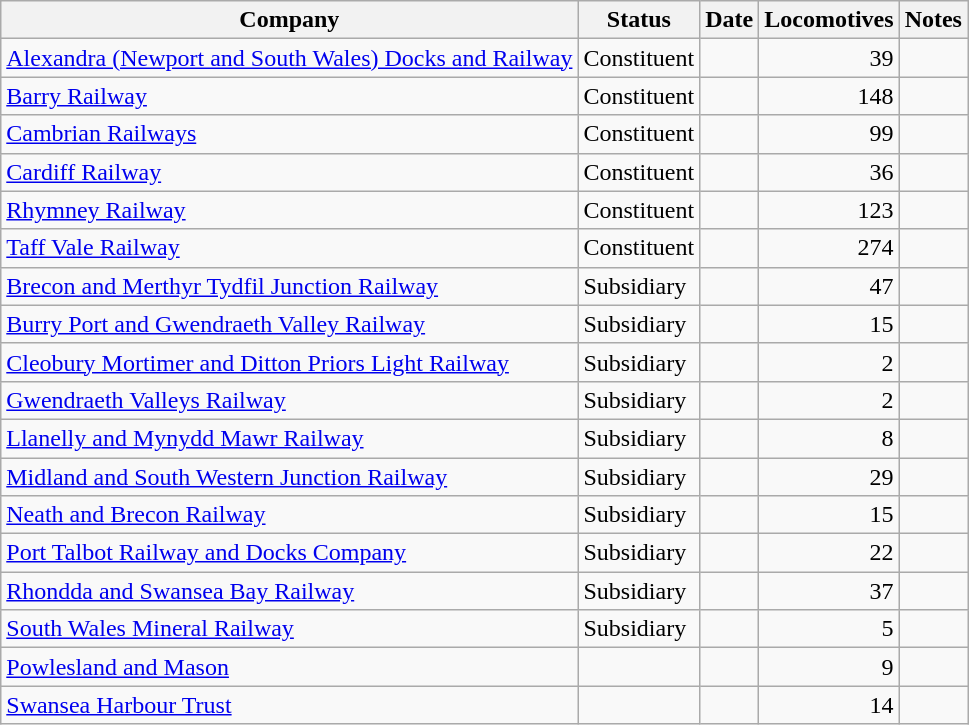<table class="wikitable sortable">
<tr>
<th>Company</th>
<th>Status</th>
<th>Date</th>
<th>Locomotives</th>
<th>Notes</th>
</tr>
<tr>
<td><a href='#'>Alexandra (Newport and South Wales) Docks and Railway</a></td>
<td>Constituent</td>
<td></td>
<td align=right>39</td>
<td></td>
</tr>
<tr>
<td><a href='#'>Barry Railway</a></td>
<td>Constituent</td>
<td></td>
<td align=right>148</td>
<td></td>
</tr>
<tr>
<td><a href='#'>Cambrian Railways</a></td>
<td>Constituent</td>
<td></td>
<td align=right>99</td>
<td></td>
</tr>
<tr>
<td><a href='#'>Cardiff Railway</a></td>
<td>Constituent</td>
<td></td>
<td align=right>36</td>
<td></td>
</tr>
<tr>
<td><a href='#'>Rhymney Railway</a></td>
<td>Constituent</td>
<td></td>
<td align=right>123</td>
<td></td>
</tr>
<tr>
<td><a href='#'>Taff Vale Railway</a></td>
<td>Constituent</td>
<td></td>
<td align=right>274</td>
<td></td>
</tr>
<tr>
<td><a href='#'>Brecon and Merthyr Tydfil Junction Railway</a></td>
<td>Subsidiary</td>
<td></td>
<td align=right>47</td>
<td></td>
</tr>
<tr>
<td><a href='#'>Burry Port and Gwendraeth Valley Railway</a></td>
<td>Subsidiary</td>
<td></td>
<td align=right>15</td>
<td></td>
</tr>
<tr>
<td><a href='#'>Cleobury Mortimer and Ditton Priors Light Railway</a></td>
<td>Subsidiary</td>
<td></td>
<td align=right>2</td>
<td></td>
</tr>
<tr>
<td><a href='#'>Gwendraeth Valleys Railway</a></td>
<td>Subsidiary</td>
<td></td>
<td align=right>2</td>
<td></td>
</tr>
<tr>
<td><a href='#'>Llanelly and Mynydd Mawr Railway</a></td>
<td>Subsidiary</td>
<td></td>
<td align=right>8</td>
<td></td>
</tr>
<tr>
<td><a href='#'>Midland and South Western Junction Railway</a></td>
<td>Subsidiary</td>
<td></td>
<td align=right>29</td>
<td></td>
</tr>
<tr>
<td><a href='#'>Neath and Brecon Railway</a></td>
<td>Subsidiary</td>
<td></td>
<td align=right>15</td>
<td></td>
</tr>
<tr>
<td><a href='#'>Port Talbot Railway and Docks Company</a></td>
<td>Subsidiary</td>
<td></td>
<td align=right>22</td>
<td></td>
</tr>
<tr>
<td><a href='#'>Rhondda and Swansea Bay Railway</a></td>
<td>Subsidiary</td>
<td></td>
<td align=right>37</td>
<td></td>
</tr>
<tr>
<td><a href='#'>South Wales Mineral Railway</a></td>
<td>Subsidiary</td>
<td></td>
<td align=right>5</td>
<td></td>
</tr>
<tr>
<td><a href='#'>Powlesland and Mason</a></td>
<td></td>
<td></td>
<td align=right>9</td>
<td></td>
</tr>
<tr>
<td><a href='#'>Swansea Harbour Trust</a></td>
<td></td>
<td></td>
<td align=right>14</td>
<td></td>
</tr>
</table>
